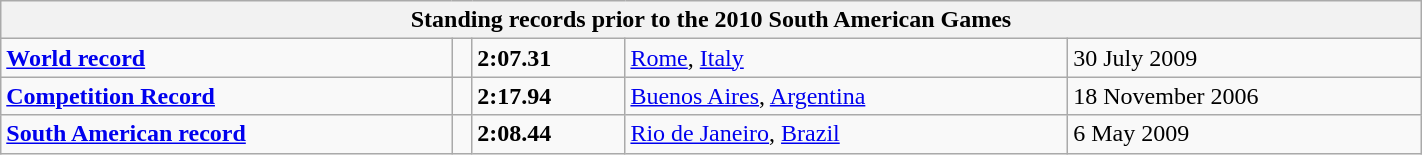<table class="wikitable" width=75%>
<tr>
<th colspan="5">Standing records prior to the 2010 South American Games</th>
</tr>
<tr>
<td><strong><a href='#'>World record</a></strong></td>
<td></td>
<td><strong>2:07.31</strong></td>
<td><a href='#'>Rome</a>, <a href='#'>Italy</a></td>
<td>30 July 2009</td>
</tr>
<tr>
<td><strong><a href='#'>Competition Record</a></strong></td>
<td></td>
<td><strong>2:17.94</strong></td>
<td><a href='#'>Buenos Aires</a>, <a href='#'>Argentina</a></td>
<td>18 November 2006</td>
</tr>
<tr>
<td><strong><a href='#'>South American record</a></strong></td>
<td></td>
<td><strong>2:08.44</strong></td>
<td><a href='#'>Rio de Janeiro</a>, <a href='#'>Brazil</a></td>
<td>6 May 2009</td>
</tr>
</table>
